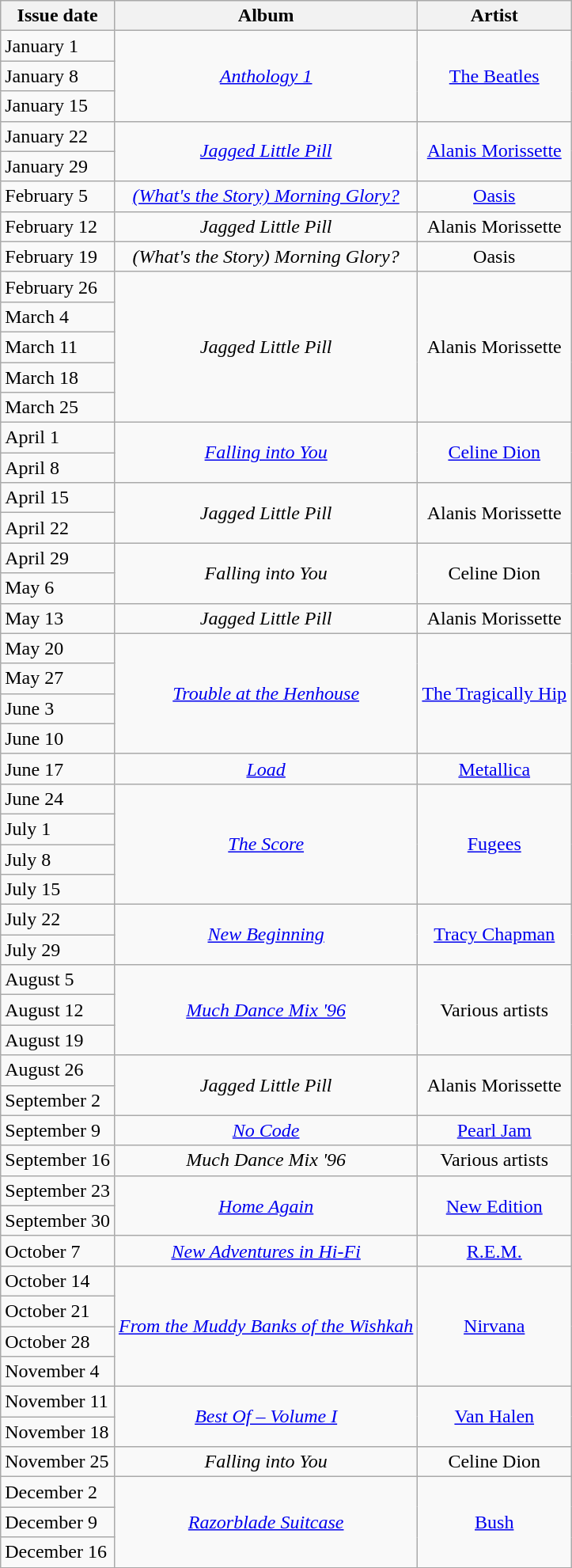<table class="wikitable">
<tr>
<th>Issue date</th>
<th>Album</th>
<th>Artist</th>
</tr>
<tr>
<td>January 1</td>
<td rowspan="3" align="center"><em><a href='#'>Anthology 1</a></em></td>
<td rowspan="3" align="center"><a href='#'>The Beatles</a></td>
</tr>
<tr>
<td>January 8</td>
</tr>
<tr>
<td>January 15</td>
</tr>
<tr>
<td>January 22</td>
<td rowspan="2" align="center"><em><a href='#'>Jagged Little Pill</a></em></td>
<td rowspan="2" align="center"><a href='#'>Alanis Morissette</a></td>
</tr>
<tr>
<td>January 29</td>
</tr>
<tr>
<td>February 5</td>
<td align="center"><em><a href='#'>(What's the Story) Morning Glory?</a></em></td>
<td align="center"><a href='#'>Oasis</a></td>
</tr>
<tr>
<td>February 12</td>
<td align="center"><em>Jagged Little Pill</em></td>
<td align="center">Alanis Morissette</td>
</tr>
<tr>
<td>February 19</td>
<td align="center"><em>(What's the Story) Morning Glory?</em></td>
<td align="center">Oasis</td>
</tr>
<tr>
<td>February 26</td>
<td rowspan="5" align="center"><em>Jagged Little Pill</em></td>
<td rowspan="5" align="center">Alanis Morissette</td>
</tr>
<tr>
<td>March 4</td>
</tr>
<tr>
<td>March 11</td>
</tr>
<tr>
<td>March 18</td>
</tr>
<tr>
<td>March 25</td>
</tr>
<tr>
<td>April 1</td>
<td rowspan="2" align="center"><em><a href='#'>Falling into You</a></em></td>
<td rowspan="2" align="center"><a href='#'>Celine Dion</a></td>
</tr>
<tr>
<td>April 8</td>
</tr>
<tr>
<td>April 15</td>
<td rowspan="2" align="center"><em>Jagged Little Pill</em></td>
<td rowspan="2" align="center">Alanis Morissette</td>
</tr>
<tr>
<td>April 22</td>
</tr>
<tr>
<td>April 29</td>
<td rowspan="2" align="center"><em>Falling into You</em></td>
<td rowspan="2" align="center">Celine Dion</td>
</tr>
<tr>
<td>May 6</td>
</tr>
<tr>
<td>May 13</td>
<td align="center"><em>Jagged Little Pill</em></td>
<td align="center">Alanis Morissette</td>
</tr>
<tr>
<td>May 20</td>
<td rowspan="4" align="center"><em><a href='#'>Trouble at the Henhouse</a></em></td>
<td rowspan="4" align="center"><a href='#'>The Tragically Hip</a></td>
</tr>
<tr>
<td>May 27</td>
</tr>
<tr>
<td>June 3</td>
</tr>
<tr>
<td>June 10</td>
</tr>
<tr>
<td>June 17</td>
<td align="center"><em><a href='#'>Load</a></em></td>
<td align="center"><a href='#'>Metallica</a></td>
</tr>
<tr>
<td>June 24</td>
<td rowspan="4" align="center"><em><a href='#'>The Score</a></em></td>
<td rowspan="4" align="center"><a href='#'>Fugees</a></td>
</tr>
<tr>
<td>July 1</td>
</tr>
<tr>
<td>July 8</td>
</tr>
<tr>
<td>July 15</td>
</tr>
<tr>
<td>July 22</td>
<td rowspan="2" align="center"><em><a href='#'>New Beginning</a></em></td>
<td rowspan="2" align="center"><a href='#'>Tracy Chapman</a></td>
</tr>
<tr>
<td>July 29</td>
</tr>
<tr>
<td>August 5</td>
<td rowspan="3" align="center"><em><a href='#'>Much Dance Mix '96</a></em></td>
<td rowspan="3" align="center">Various artists</td>
</tr>
<tr>
<td>August 12</td>
</tr>
<tr>
<td>August 19</td>
</tr>
<tr>
<td>August 26</td>
<td rowspan="2" align="center"><em>Jagged Little Pill</em></td>
<td rowspan="2" align="center">Alanis Morissette</td>
</tr>
<tr>
<td>September 2</td>
</tr>
<tr>
<td>September 9</td>
<td align="center"><em><a href='#'>No Code</a></em></td>
<td align="center"><a href='#'>Pearl Jam</a></td>
</tr>
<tr>
<td>September 16</td>
<td align="center"><em>Much Dance Mix '96</em></td>
<td align="center">Various artists</td>
</tr>
<tr>
<td>September 23</td>
<td rowspan="2" align="center"><em><a href='#'>Home Again</a></em></td>
<td rowspan="2" align="center"><a href='#'>New Edition</a></td>
</tr>
<tr>
<td>September 30</td>
</tr>
<tr>
<td>October 7</td>
<td align="center"><em><a href='#'>New Adventures in Hi-Fi</a></em></td>
<td align="center"><a href='#'>R.E.M.</a></td>
</tr>
<tr>
<td>October 14</td>
<td rowspan="4" align="center"><em><a href='#'>From the Muddy Banks of the Wishkah</a></em></td>
<td rowspan="4" align="center"><a href='#'>Nirvana</a></td>
</tr>
<tr>
<td>October 21</td>
</tr>
<tr>
<td>October 28</td>
</tr>
<tr>
<td>November 4</td>
</tr>
<tr>
<td>November 11</td>
<td rowspan="2" align="center"><em><a href='#'>Best Of – Volume I</a></em></td>
<td rowspan="2" align="center"><a href='#'>Van Halen</a></td>
</tr>
<tr>
<td>November 18</td>
</tr>
<tr>
<td>November 25</td>
<td align="center"><em>Falling into You</em></td>
<td align="center">Celine Dion</td>
</tr>
<tr>
<td>December 2</td>
<td rowspan="3" align="center"><em><a href='#'>Razorblade Suitcase</a></em></td>
<td rowspan="3" align="center"><a href='#'>Bush</a></td>
</tr>
<tr>
<td>December 9</td>
</tr>
<tr>
<td>December 16</td>
</tr>
</table>
